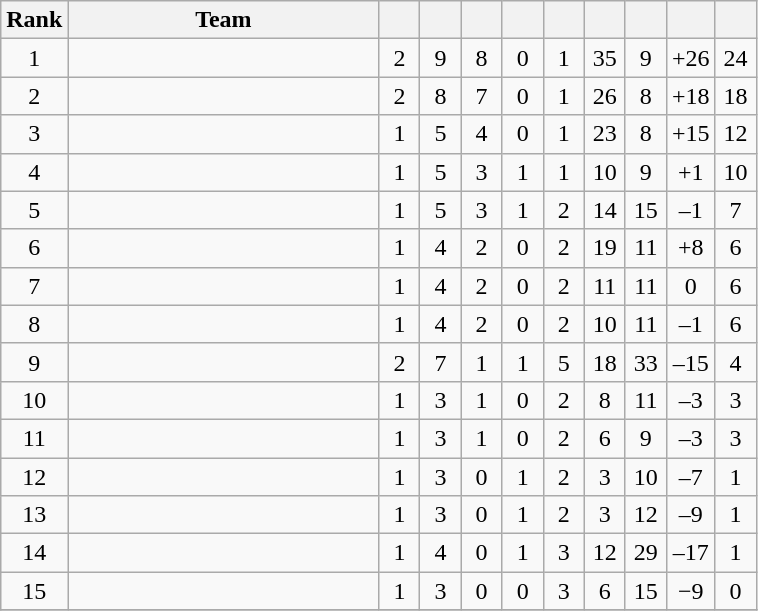<table class="wikitable sortable" style="text-align:center">
<tr>
<th width=20>Rank</th>
<th width=200>Team</th>
<th width=20></th>
<th width=20></th>
<th width=20></th>
<th width=20></th>
<th width=20></th>
<th width=20></th>
<th width=20></th>
<th width=20></th>
<th width=20></th>
</tr>
<tr>
<td>1</td>
<td style="text-align:left;"></td>
<td>2</td>
<td>9</td>
<td>8</td>
<td>0</td>
<td>1</td>
<td>35</td>
<td>9</td>
<td>+26</td>
<td>24</td>
</tr>
<tr>
<td>2</td>
<td style="text-align:left;"></td>
<td>2</td>
<td>8</td>
<td>7</td>
<td>0</td>
<td>1</td>
<td>26</td>
<td>8</td>
<td>+18</td>
<td>18</td>
</tr>
<tr>
<td>3</td>
<td style="text-align:left;"></td>
<td>1</td>
<td>5</td>
<td>4</td>
<td>0</td>
<td>1</td>
<td>23</td>
<td>8</td>
<td>+15</td>
<td>12</td>
</tr>
<tr>
<td>4</td>
<td style="text-align:left;"></td>
<td>1</td>
<td>5</td>
<td>3</td>
<td>1</td>
<td>1</td>
<td>10</td>
<td>9</td>
<td>+1</td>
<td>10</td>
</tr>
<tr>
<td>5</td>
<td style="text-align:left;"></td>
<td>1</td>
<td>5</td>
<td>3</td>
<td>1</td>
<td>2</td>
<td>14</td>
<td>15</td>
<td>–1</td>
<td>7</td>
</tr>
<tr>
<td>6</td>
<td style="text-align:left;"></td>
<td>1</td>
<td>4</td>
<td>2</td>
<td>0</td>
<td>2</td>
<td>19</td>
<td>11</td>
<td>+8</td>
<td>6</td>
</tr>
<tr>
<td>7</td>
<td style="text-align:left;"></td>
<td>1</td>
<td>4</td>
<td>2</td>
<td>0</td>
<td>2</td>
<td>11</td>
<td>11</td>
<td>0</td>
<td>6</td>
</tr>
<tr>
<td>8</td>
<td style="text-align:left;"></td>
<td>1</td>
<td>4</td>
<td>2</td>
<td>0</td>
<td>2</td>
<td>10</td>
<td>11</td>
<td>–1</td>
<td>6</td>
</tr>
<tr>
<td>9</td>
<td style="text-align:left;"></td>
<td>2</td>
<td>7</td>
<td>1</td>
<td>1</td>
<td>5</td>
<td>18</td>
<td>33</td>
<td>–15</td>
<td>4</td>
</tr>
<tr>
<td>10</td>
<td style="text-align:left;"></td>
<td>1</td>
<td>3</td>
<td>1</td>
<td>0</td>
<td>2</td>
<td>8</td>
<td>11</td>
<td>–3</td>
<td>3</td>
</tr>
<tr>
<td>11</td>
<td style="text-align:left;"></td>
<td>1</td>
<td>3</td>
<td>1</td>
<td>0</td>
<td>2</td>
<td>6</td>
<td>9</td>
<td>–3</td>
<td>3</td>
</tr>
<tr>
<td>12</td>
<td style="text-align:left;"></td>
<td>1</td>
<td>3</td>
<td>0</td>
<td>1</td>
<td>2</td>
<td>3</td>
<td>10</td>
<td>–7</td>
<td>1</td>
</tr>
<tr>
<td>13</td>
<td style="text-align:left;"></td>
<td>1</td>
<td>3</td>
<td>0</td>
<td>1</td>
<td>2</td>
<td>3</td>
<td>12</td>
<td>–9</td>
<td>1</td>
</tr>
<tr>
<td>14</td>
<td style="text-align:left;"></td>
<td>1</td>
<td>4</td>
<td>0</td>
<td>1</td>
<td>3</td>
<td>12</td>
<td>29</td>
<td>–17</td>
<td>1</td>
</tr>
<tr>
<td>15</td>
<td style="text-align:left;"></td>
<td>1</td>
<td>3</td>
<td>0</td>
<td>0</td>
<td>3</td>
<td>6</td>
<td>15</td>
<td>−9</td>
<td>0</td>
</tr>
<tr>
</tr>
</table>
